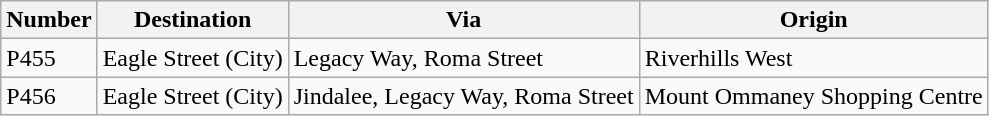<table class="wikitable">
<tr>
<th>Number</th>
<th>Destination</th>
<th>Via</th>
<th>Origin</th>
</tr>
<tr>
<td>P455</td>
<td>Eagle Street (City)</td>
<td>Legacy Way, Roma Street</td>
<td>Riverhills West</td>
</tr>
<tr>
<td>P456</td>
<td>Eagle Street (City)</td>
<td>Jindalee, Legacy Way, Roma Street</td>
<td>Mount Ommaney Shopping Centre</td>
</tr>
</table>
